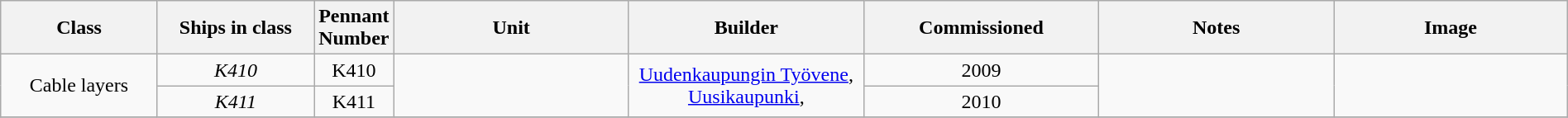<table class="wikitable" border="1" style="width:100%; text-align:center;">
<tr>
<th width="10%">Class</th>
<th width="10%">Ships in class</th>
<th width="5%">Pennant Number</th>
<th width="15%">Unit</th>
<th width="15%">Builder</th>
<th width="15%">Commissioned</th>
<th width="15%">Notes</th>
<th width="80px">Image</th>
</tr>
<tr>
<td rowspan="2">Cable layers</td>
<td><em>K410</em></td>
<td>K410</td>
<td rowspan="2"></td>
<td rowspan="2"><a href='#'>Uudenkaupungin Työvene</a>, <a href='#'>Uusikaupunki</a>, </td>
<td>2009</td>
<td rowspan="2"></td>
<td rowspan="2"></td>
</tr>
<tr>
<td><em>K411</em></td>
<td>K411</td>
<td>2010</td>
</tr>
<tr>
</tr>
</table>
